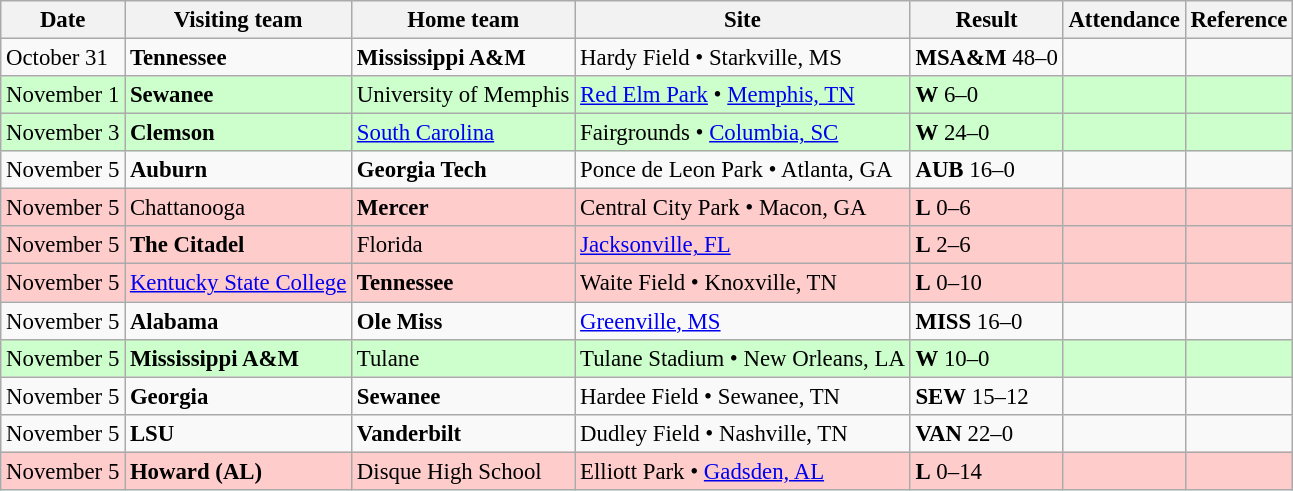<table class="wikitable" style="font-size:95%;">
<tr>
<th>Date</th>
<th>Visiting team</th>
<th>Home team</th>
<th>Site</th>
<th>Result</th>
<th>Attendance</th>
<th class="unsortable">Reference</th>
</tr>
<tr bgcolor=>
<td>October 31</td>
<td><strong>Tennessee</strong></td>
<td><strong>Mississippi A&M</strong></td>
<td>Hardy Field • Starkville, MS</td>
<td><strong>MSA&M</strong> 48–0</td>
<td></td>
<td></td>
</tr>
<tr bgcolor=ccffcc>
<td>November 1</td>
<td><strong>Sewanee</strong></td>
<td>University of Memphis</td>
<td><a href='#'>Red Elm Park</a> • <a href='#'>Memphis, TN</a></td>
<td><strong>W</strong> 6–0</td>
<td></td>
<td></td>
</tr>
<tr bgcolor=ccffcc>
<td>November 3</td>
<td><strong>Clemson</strong></td>
<td><a href='#'>South Carolina</a></td>
<td>Fairgrounds • <a href='#'>Columbia, SC</a></td>
<td><strong>W</strong> 24–0</td>
<td></td>
<td></td>
</tr>
<tr bgcolor=>
<td>November 5</td>
<td><strong>Auburn</strong></td>
<td><strong>Georgia Tech</strong></td>
<td>Ponce de Leon Park • Atlanta, GA</td>
<td><strong>AUB</strong> 16–0</td>
<td></td>
<td></td>
</tr>
<tr bgcolor=ffcccc>
<td>November 5</td>
<td>Chattanooga</td>
<td><strong>Mercer</strong></td>
<td>Central City Park • Macon, GA</td>
<td><strong>L</strong> 0–6</td>
<td></td>
<td></td>
</tr>
<tr bgcolor=ffcccc>
<td>November 5</td>
<td><strong>The Citadel</strong></td>
<td>Florida</td>
<td><a href='#'>Jacksonville, FL</a></td>
<td><strong>L</strong> 2–6</td>
<td></td>
<td></td>
</tr>
<tr bgcolor=ffcccc>
<td>November 5</td>
<td><a href='#'>Kentucky State College</a></td>
<td><strong>Tennessee</strong></td>
<td>Waite Field • Knoxville, TN</td>
<td><strong>L</strong> 0–10</td>
<td></td>
<td></td>
</tr>
<tr bgcolor=>
<td>November 5</td>
<td><strong>Alabama</strong></td>
<td><strong>Ole Miss</strong></td>
<td><a href='#'>Greenville, MS</a></td>
<td><strong>MISS</strong> 16–0</td>
<td></td>
<td></td>
</tr>
<tr bgcolor=ccffcc>
<td>November 5</td>
<td><strong>Mississippi A&M</strong></td>
<td>Tulane</td>
<td>Tulane Stadium • New Orleans, LA</td>
<td><strong>W</strong> 10–0</td>
<td></td>
<td></td>
</tr>
<tr bgcolor=>
<td>November 5</td>
<td><strong>Georgia</strong></td>
<td><strong>Sewanee</strong></td>
<td>Hardee Field • Sewanee, TN</td>
<td><strong>SEW</strong> 15–12</td>
<td></td>
<td></td>
</tr>
<tr bgcolor=>
<td>November 5</td>
<td><strong>LSU</strong></td>
<td><strong>Vanderbilt</strong></td>
<td>Dudley Field • Nashville, TN</td>
<td><strong>VAN</strong> 22–0</td>
<td></td>
<td></td>
</tr>
<tr bgcolor=ffcccc>
<td>November 5</td>
<td><strong>Howard (AL)</strong></td>
<td>Disque High School</td>
<td>Elliott Park • <a href='#'>Gadsden, AL</a></td>
<td><strong>L</strong> 0–14</td>
<td></td>
<td></td>
</tr>
</table>
